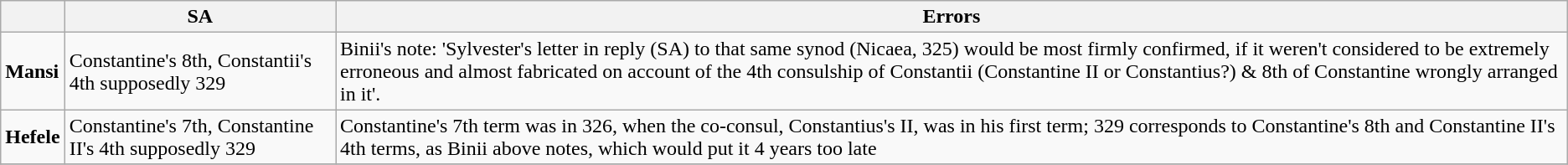<table class="wikitable">
<tr>
<th></th>
<th><strong>SA</strong></th>
<th><strong>Errors</strong></th>
</tr>
<tr>
<td><strong>Mansi</strong></td>
<td>Constantine's 8th, Constantii's 4th supposedly 329</td>
<td>Binii's note: 'Sylvester's letter in reply (SA) to that same synod (Nicaea, 325) would be most firmly confirmed, if it weren't considered to be extremely erroneous and almost fabricated on account of the 4th consulship of Constantii (Constantine II or Constantius?) & 8th of Constantine wrongly arranged in it'.</td>
</tr>
<tr>
<td><strong>Hefele</strong></td>
<td>Constantine's 7th, Constantine II's 4th supposedly 329</td>
<td>Constantine's 7th term was in 326, when the co-consul, Constantius's II, was in his first term; 329 corresponds to Constantine's 8th and Constantine II's 4th terms, as Binii above notes, which would put it 4 years too late</td>
</tr>
<tr>
</tr>
</table>
